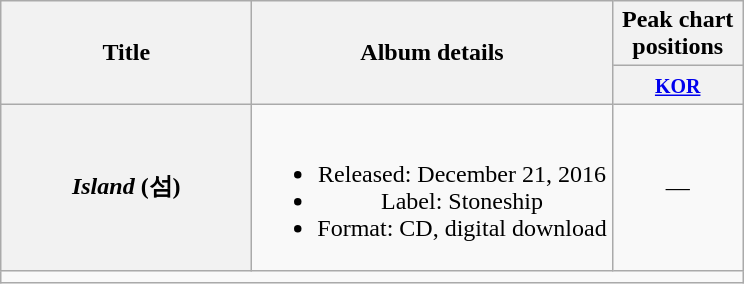<table class="wikitable plainrowheaders" style="text-align:center;">
<tr>
<th rowspan="2" scope="col" style="width:10em;">Title</th>
<th rowspan="2" scope="col">Album details</th>
<th colspan="1" scope="col" style="width:5em;">Peak chart positions</th>
</tr>
<tr>
<th><small><a href='#'>KOR</a></small><br></th>
</tr>
<tr>
<th scope="row"><em>Island</em> (섬)</th>
<td><br><ul><li>Released: December 21, 2016</li><li>Label: Stoneship</li><li>Format: CD, digital download</li></ul></td>
<td>—</td>
</tr>
<tr>
<td colspan="3"></td>
</tr>
</table>
